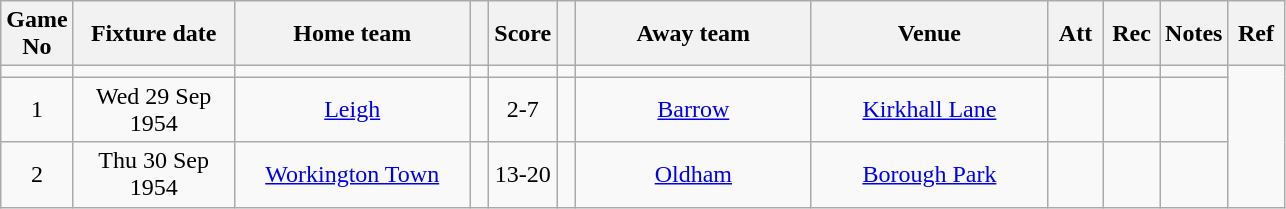<table class="wikitable" style="text-align:center;">
<tr>
<th width=20 abbr="No">Game No</th>
<th width=100 abbr="Date">Fixture date</th>
<th width=150 abbr="Home team">Home team</th>
<th width=5 abbr="space"></th>
<th width=20 abbr="Score">Score</th>
<th width=5 abbr="space"></th>
<th width=150 abbr="Away team">Away team</th>
<th width=150 abbr="Venue">Venue</th>
<th width=30 abbr="Att">Att</th>
<th width=30 abbr="Rec">Rec</th>
<th width=20 abbr="Notes">Notes</th>
<th width=30 abbr="Ref">Ref</th>
</tr>
<tr>
<td></td>
<td></td>
<td></td>
<td></td>
<td></td>
<td></td>
<td></td>
<td></td>
<td></td>
<td></td>
<td></td>
</tr>
<tr>
<td>1</td>
<td>Wed 29 Sep 1954</td>
<td><a href='#'>Leigh</a></td>
<td></td>
<td>2-7</td>
<td></td>
<td><a href='#'>Barrow</a></td>
<td><a href='#'>Kirkhall Lane</a></td>
<td></td>
<td></td>
<td></td>
</tr>
<tr>
<td>2</td>
<td>Thu 30 Sep 1954</td>
<td><a href='#'>Workington Town</a></td>
<td></td>
<td>13-20</td>
<td></td>
<td><a href='#'>Oldham</a></td>
<td><a href='#'>Borough Park</a></td>
<td></td>
<td></td>
<td></td>
</tr>
</table>
